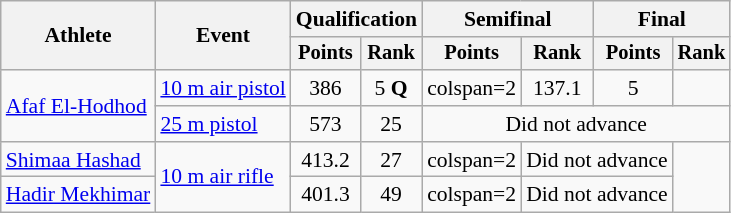<table class="wikitable" style="font-size:90%">
<tr>
<th rowspan="2">Athlete</th>
<th rowspan="2">Event</th>
<th colspan=2>Qualification</th>
<th colspan=2>Semifinal</th>
<th colspan=2>Final</th>
</tr>
<tr style="font-size:95%">
<th>Points</th>
<th>Rank</th>
<th>Points</th>
<th>Rank</th>
<th>Points</th>
<th>Rank</th>
</tr>
<tr align=center>
<td align=left rowspan=2><a href='#'>Afaf El-Hodhod</a></td>
<td align=left><a href='#'>10 m air pistol</a></td>
<td>386</td>
<td>5 <strong>Q</strong></td>
<td>colspan=2 </td>
<td>137.1</td>
<td>5</td>
</tr>
<tr align=center>
<td align=left><a href='#'>25 m pistol</a></td>
<td>573</td>
<td>25</td>
<td colspan=4>Did not advance</td>
</tr>
<tr align=center>
<td align=left><a href='#'>Shimaa Hashad</a></td>
<td align=left rowspan=2><a href='#'>10 m air rifle</a></td>
<td>413.2</td>
<td>27</td>
<td>colspan=2 </td>
<td colspan=2>Did not advance</td>
</tr>
<tr align=center>
<td align=left><a href='#'>Hadir Mekhimar</a></td>
<td>401.3</td>
<td>49</td>
<td>colspan=2 </td>
<td colspan=2>Did not advance</td>
</tr>
</table>
